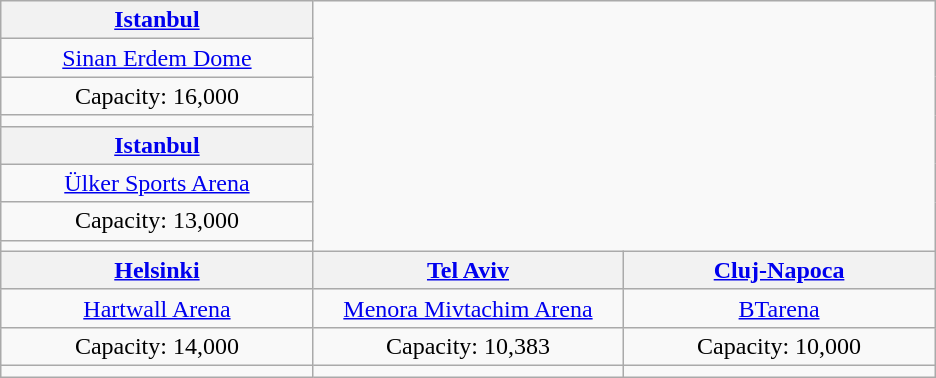<table class="wikitable" style="margin:1em auto; text-align:center;">
<tr>
<th width=200px><a href='#'>Istanbul</a></th>
<td colspan=2 rowspan=8></td>
</tr>
<tr>
<td><a href='#'>Sinan Erdem Dome</a></td>
</tr>
<tr>
<td>Capacity: 16,000</td>
</tr>
<tr>
<td></td>
</tr>
<tr>
<th><a href='#'>Istanbul</a></th>
</tr>
<tr>
<td><a href='#'>Ülker Sports Arena</a></td>
</tr>
<tr>
<td>Capacity: 13,000</td>
</tr>
<tr>
<td></td>
</tr>
<tr>
<th width=200px><a href='#'>Helsinki</a></th>
<th width=200px><a href='#'>Tel Aviv</a></th>
<th width=200px><a href='#'>Cluj-Napoca</a></th>
</tr>
<tr>
<td><a href='#'>Hartwall Arena</a></td>
<td><a href='#'>Menora Mivtachim Arena</a></td>
<td><a href='#'>BTarena</a></td>
</tr>
<tr>
<td>Capacity: 14,000</td>
<td>Capacity: 10,383</td>
<td>Capacity: 10,000</td>
</tr>
<tr>
<td></td>
<td></td>
<td></td>
</tr>
</table>
